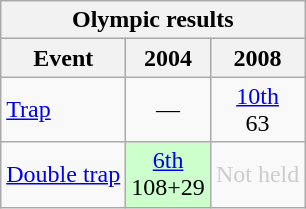<table class="wikitable" style="text-align: center">
<tr>
<th colspan=3>Olympic results</th>
</tr>
<tr>
<th>Event</th>
<th>2004</th>
<th>2008</th>
</tr>
<tr>
<td align=left><a href='#'>Trap</a></td>
<td>—</td>
<td><a href='#'>10th</a><br>63</td>
</tr>
<tr>
<td align=left><a href='#'>Double trap</a></td>
<td style="background: #ccffcc"><a href='#'>6th</a><br>108+29</td>
<td style="color: #cccccc">Not held</td>
</tr>
</table>
